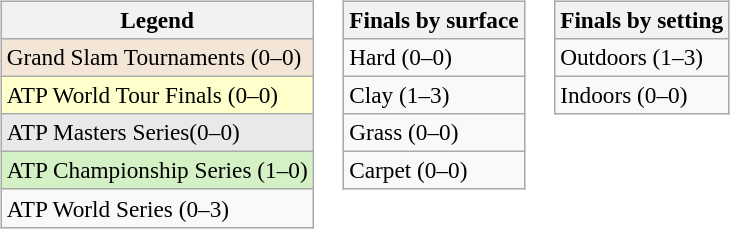<table>
<tr valign=top>
<td><br><table class=wikitable style=font-size:97%>
<tr>
<th>Legend</th>
</tr>
<tr style="background:#f3e6d7;">
<td>Grand Slam Tournaments (0–0)</td>
</tr>
<tr style="background:#ffc;">
<td>ATP World Tour Finals (0–0)</td>
</tr>
<tr style="background:#e9e9e9;">
<td>ATP Masters Series(0–0)</td>
</tr>
<tr style="background:#d4f1c5;">
<td>ATP Championship Series (1–0)</td>
</tr>
<tr>
<td>ATP World Series (0–3)</td>
</tr>
</table>
</td>
<td><br><table class=wikitable style=font-size:97%>
<tr>
<th>Finals by surface</th>
</tr>
<tr>
<td>Hard (0–0)</td>
</tr>
<tr>
<td>Clay (1–3)</td>
</tr>
<tr>
<td>Grass (0–0)</td>
</tr>
<tr>
<td>Carpet (0–0)</td>
</tr>
</table>
</td>
<td><br><table class=wikitable style=font-size:97%>
<tr>
<th>Finals by setting</th>
</tr>
<tr>
<td>Outdoors (1–3)</td>
</tr>
<tr>
<td>Indoors (0–0)</td>
</tr>
</table>
</td>
</tr>
</table>
